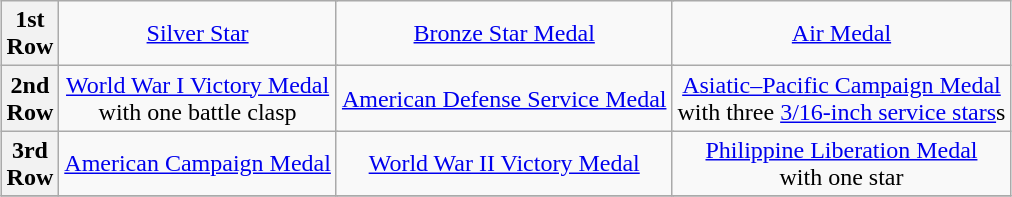<table class="wikitable" style="margin:1em auto; text-align:center;">
<tr>
<th>1st <br>Row</th>
<td colspan="4"><a href='#'>Silver Star</a></td>
<td colspan="4"><a href='#'>Bronze Star Medal</a></td>
<td colspan="4"><a href='#'>Air Medal</a></td>
</tr>
<tr>
<th>2nd <br>Row</th>
<td colspan="4"><a href='#'>World War I Victory Medal</a> <br>with one battle clasp</td>
<td colspan="4"><a href='#'>American Defense Service Medal</a></td>
<td colspan="4"><a href='#'>Asiatic–Pacific Campaign Medal</a><br> with three <a href='#'>3/16-inch service stars</a>s</td>
</tr>
<tr>
<th>3rd <br>Row</th>
<td colspan="4"><a href='#'>American Campaign Medal</a></td>
<td colspan="4"><a href='#'>World War II Victory Medal</a></td>
<td colspan="4"><a href='#'>Philippine Liberation Medal</a> <br> with one star</td>
</tr>
<tr>
</tr>
</table>
